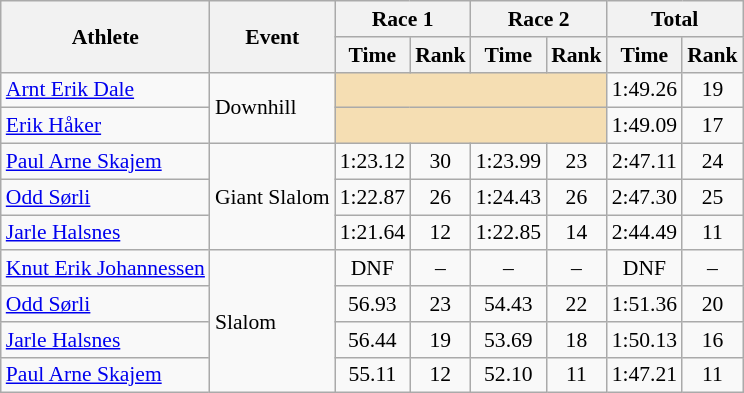<table class="wikitable" style="font-size:90%">
<tr>
<th rowspan="2">Athlete</th>
<th rowspan="2">Event</th>
<th colspan="2">Race 1</th>
<th colspan="2">Race 2</th>
<th colspan="2">Total</th>
</tr>
<tr>
<th>Time</th>
<th>Rank</th>
<th>Time</th>
<th>Rank</th>
<th>Time</th>
<th>Rank</th>
</tr>
<tr>
<td><a href='#'>Arnt Erik Dale</a></td>
<td rowspan="2">Downhill</td>
<td colspan="4" bgcolor="wheat"></td>
<td align="center">1:49.26</td>
<td align="center">19</td>
</tr>
<tr>
<td><a href='#'>Erik Håker</a></td>
<td colspan="4" bgcolor="wheat"></td>
<td align="center">1:49.09</td>
<td align="center">17</td>
</tr>
<tr>
<td><a href='#'>Paul Arne Skajem</a></td>
<td rowspan="3">Giant Slalom</td>
<td align="center">1:23.12</td>
<td align="center">30</td>
<td align="center">1:23.99</td>
<td align="center">23</td>
<td align="center">2:47.11</td>
<td align="center">24</td>
</tr>
<tr>
<td><a href='#'>Odd Sørli</a></td>
<td align="center">1:22.87</td>
<td align="center">26</td>
<td align="center">1:24.43</td>
<td align="center">26</td>
<td align="center">2:47.30</td>
<td align="center">25</td>
</tr>
<tr>
<td><a href='#'>Jarle Halsnes</a></td>
<td align="center">1:21.64</td>
<td align="center">12</td>
<td align="center">1:22.85</td>
<td align="center">14</td>
<td align="center">2:44.49</td>
<td align="center">11</td>
</tr>
<tr>
<td><a href='#'>Knut Erik Johannessen</a></td>
<td rowspan="4">Slalom</td>
<td align="center">DNF</td>
<td align="center">–</td>
<td align="center">–</td>
<td align="center">–</td>
<td align="center">DNF</td>
<td align="center">–</td>
</tr>
<tr>
<td><a href='#'>Odd Sørli</a></td>
<td align="center">56.93</td>
<td align="center">23</td>
<td align="center">54.43</td>
<td align="center">22</td>
<td align="center">1:51.36</td>
<td align="center">20</td>
</tr>
<tr>
<td><a href='#'>Jarle Halsnes</a></td>
<td align="center">56.44</td>
<td align="center">19</td>
<td align="center">53.69</td>
<td align="center">18</td>
<td align="center">1:50.13</td>
<td align="center">16</td>
</tr>
<tr>
<td><a href='#'>Paul Arne Skajem</a></td>
<td align="center">55.11</td>
<td align="center">12</td>
<td align="center">52.10</td>
<td align="center">11</td>
<td align="center">1:47.21</td>
<td align="center">11</td>
</tr>
</table>
